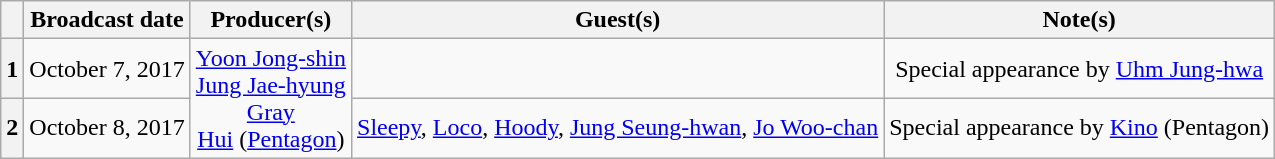<table Class ="wikitable sortable" style="text-align:center">
<tr>
<th></th>
<th>Broadcast date</th>
<th>Producer(s)</th>
<th>Guest(s)</th>
<th>Note(s)</th>
</tr>
<tr>
<th>1</th>
<td>October 7, 2017</td>
<td rowspan="2"><a href='#'>Yoon Jong-shin</a><br><a href='#'>Jung Jae-hyung</a><br><a href='#'>Gray</a><br><a href='#'>Hui</a> (<a href='#'>Pentagon</a>)</td>
<td></td>
<td>Special appearance by <a href='#'>Uhm Jung-hwa</a></td>
</tr>
<tr>
<th>2</th>
<td>October 8, 2017</td>
<td><a href='#'>Sleepy</a>, <a href='#'>Loco</a>, <a href='#'>Hoody</a>, <a href='#'>Jung Seung-hwan</a>, <a href='#'>Jo Woo-chan</a></td>
<td>Special appearance by <a href='#'>Kino</a> (Pentagon)</td>
</tr>
</table>
